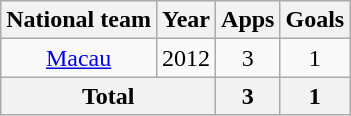<table class="wikitable" style="text-align:center">
<tr>
<th>National team</th>
<th>Year</th>
<th>Apps</th>
<th>Goals</th>
</tr>
<tr>
<td><a href='#'>Macau</a></td>
<td>2012</td>
<td>3</td>
<td>1</td>
</tr>
<tr>
<th colspan="2">Total</th>
<th>3</th>
<th>1</th>
</tr>
</table>
